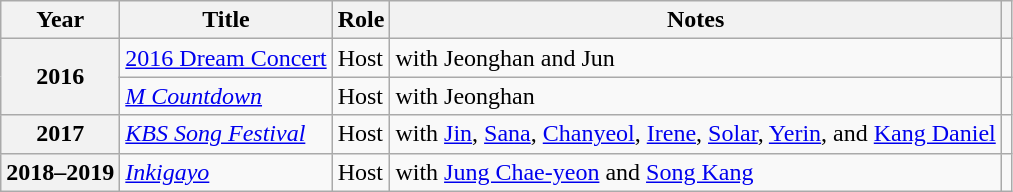<table class="wikitable plainrowheaders sortable">
<tr>
<th scope="col">Year</th>
<th scope="col">Title</th>
<th scope="col">Role</th>
<th scope="col">Notes</th>
<th scope="col" class="unsortable"></th>
</tr>
<tr>
<th scope="row" rowspan="2">2016</th>
<td><a href='#'>2016 Dream Concert</a></td>
<td>Host</td>
<td>with Jeonghan and Jun</td>
<td style="text-align:center"></td>
</tr>
<tr>
<td><em><a href='#'>M Countdown</a></em></td>
<td>Host</td>
<td>with Jeonghan</td>
<td style="text-align:center"></td>
</tr>
<tr>
<th scope="row">2017</th>
<td><em><a href='#'>KBS Song Festival</a></em></td>
<td>Host</td>
<td>with <a href='#'>Jin</a>, <a href='#'>Sana</a>, <a href='#'>Chanyeol</a>, <a href='#'>Irene</a>, <a href='#'>Solar</a>, <a href='#'>Yerin</a>, and <a href='#'>Kang Daniel</a></td>
<td style="text-align:center"></td>
</tr>
<tr>
<th scope="row">2018–2019</th>
<td><em><a href='#'>Inkigayo</a></em></td>
<td>Host</td>
<td>with <a href='#'>Jung Chae-yeon</a> and <a href='#'>Song Kang</a></td>
<td style="text-align:center"></td>
</tr>
</table>
